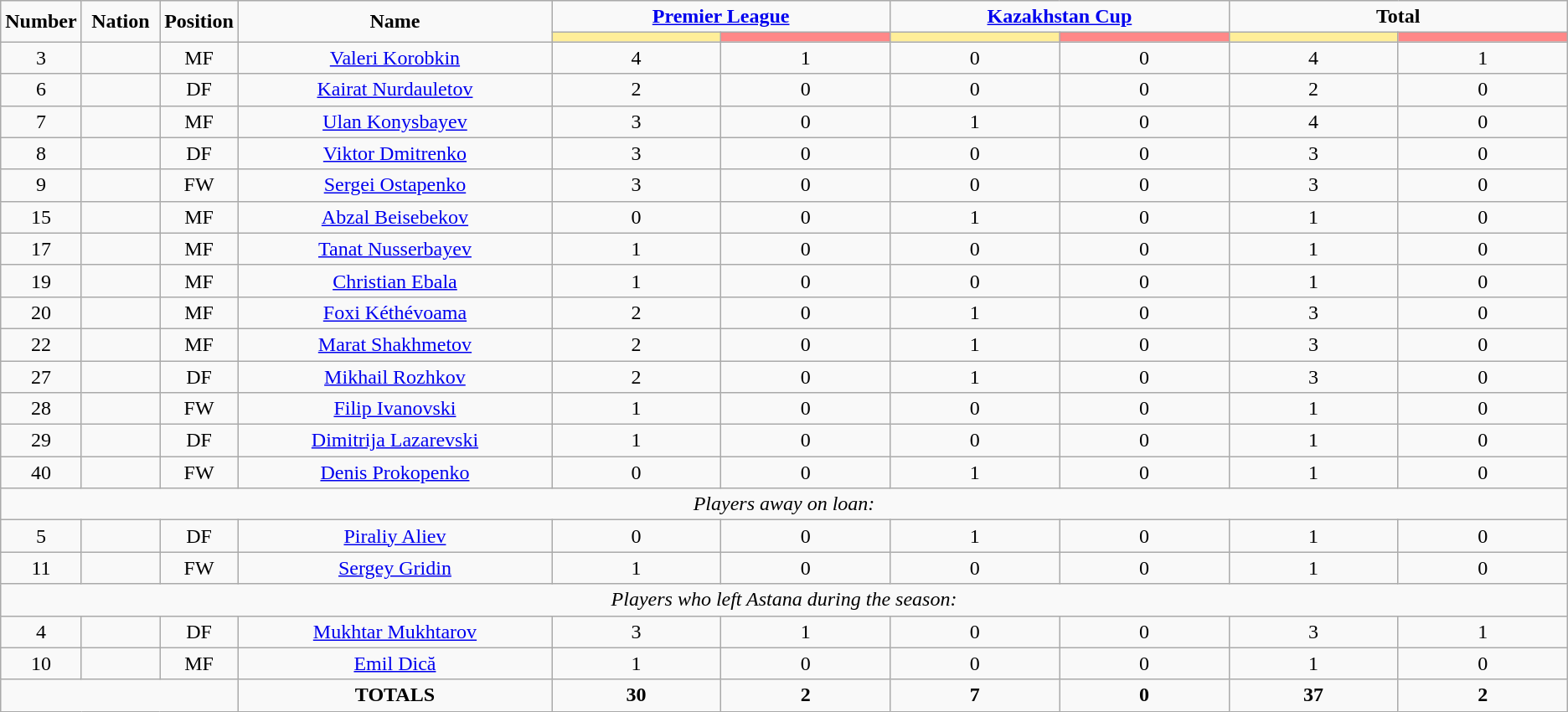<table class="wikitable" style="text-align:center;">
<tr>
<td rowspan="2"  style="width:5%; text-align:center;"><strong>Number</strong></td>
<td rowspan="2"  style="width:5%; text-align:center;"><strong>Nation</strong></td>
<td rowspan="2"  style="width:5%; text-align:center;"><strong>Position</strong></td>
<td rowspan="2"  style="width:20%; text-align:center;"><strong>Name</strong></td>
<td colspan="2" style="text-align:center;"><strong><a href='#'>Premier League</a></strong></td>
<td colspan="2" style="text-align:center;"><strong><a href='#'>Kazakhstan Cup</a></strong></td>
<td colspan="2" style="text-align:center;"><strong>Total</strong></td>
</tr>
<tr>
<th style="width:60px; background:#fe9;"></th>
<th style="width:60px; background:#ff8888;"></th>
<th style="width:60px; background:#fe9;"></th>
<th style="width:60px; background:#ff8888;"></th>
<th style="width:60px; background:#fe9;"></th>
<th style="width:60px; background:#ff8888;"></th>
</tr>
<tr>
<td>3</td>
<td></td>
<td>MF</td>
<td><a href='#'>Valeri Korobkin</a></td>
<td>4</td>
<td>1</td>
<td>0</td>
<td>0</td>
<td>4</td>
<td>1</td>
</tr>
<tr>
<td>6</td>
<td></td>
<td>DF</td>
<td><a href='#'>Kairat Nurdauletov</a></td>
<td>2</td>
<td>0</td>
<td>0</td>
<td>0</td>
<td>2</td>
<td>0</td>
</tr>
<tr>
<td>7</td>
<td></td>
<td>MF</td>
<td><a href='#'>Ulan Konysbayev</a></td>
<td>3</td>
<td>0</td>
<td>1</td>
<td>0</td>
<td>4</td>
<td>0</td>
</tr>
<tr>
<td>8</td>
<td></td>
<td>DF</td>
<td><a href='#'>Viktor Dmitrenko</a></td>
<td>3</td>
<td>0</td>
<td>0</td>
<td>0</td>
<td>3</td>
<td>0</td>
</tr>
<tr>
<td>9</td>
<td></td>
<td>FW</td>
<td><a href='#'>Sergei Ostapenko</a></td>
<td>3</td>
<td>0</td>
<td>0</td>
<td>0</td>
<td>3</td>
<td>0</td>
</tr>
<tr>
<td>15</td>
<td></td>
<td>MF</td>
<td><a href='#'>Abzal Beisebekov</a></td>
<td>0</td>
<td>0</td>
<td>1</td>
<td>0</td>
<td>1</td>
<td>0</td>
</tr>
<tr>
<td>17</td>
<td></td>
<td>MF</td>
<td><a href='#'>Tanat Nusserbayev</a></td>
<td>1</td>
<td>0</td>
<td>0</td>
<td>0</td>
<td>1</td>
<td>0</td>
</tr>
<tr>
<td>19</td>
<td></td>
<td>MF</td>
<td><a href='#'>Christian Ebala</a></td>
<td>1</td>
<td>0</td>
<td>0</td>
<td>0</td>
<td>1</td>
<td>0</td>
</tr>
<tr>
<td>20</td>
<td></td>
<td>MF</td>
<td><a href='#'>Foxi Kéthévoama</a></td>
<td>2</td>
<td>0</td>
<td>1</td>
<td>0</td>
<td>3</td>
<td>0</td>
</tr>
<tr>
<td>22</td>
<td></td>
<td>MF</td>
<td><a href='#'>Marat Shakhmetov</a></td>
<td>2</td>
<td>0</td>
<td>1</td>
<td>0</td>
<td>3</td>
<td>0</td>
</tr>
<tr>
<td>27</td>
<td></td>
<td>DF</td>
<td><a href='#'>Mikhail Rozhkov</a></td>
<td>2</td>
<td>0</td>
<td>1</td>
<td>0</td>
<td>3</td>
<td>0</td>
</tr>
<tr>
<td>28</td>
<td></td>
<td>FW</td>
<td><a href='#'>Filip Ivanovski</a></td>
<td>1</td>
<td>0</td>
<td>0</td>
<td>0</td>
<td>1</td>
<td>0</td>
</tr>
<tr>
<td>29</td>
<td></td>
<td>DF</td>
<td><a href='#'>Dimitrija Lazarevski</a></td>
<td>1</td>
<td>0</td>
<td>0</td>
<td>0</td>
<td>1</td>
<td>0</td>
</tr>
<tr>
<td>40</td>
<td></td>
<td>FW</td>
<td><a href='#'>Denis Prokopenko</a></td>
<td>0</td>
<td>0</td>
<td>1</td>
<td>0</td>
<td>1</td>
<td>0</td>
</tr>
<tr>
<td colspan="14"><em>Players away on loan:</em></td>
</tr>
<tr>
<td>5</td>
<td></td>
<td>DF</td>
<td><a href='#'>Piraliy Aliev</a></td>
<td>0</td>
<td>0</td>
<td>1</td>
<td>0</td>
<td>1</td>
<td>0</td>
</tr>
<tr>
<td>11</td>
<td></td>
<td>FW</td>
<td><a href='#'>Sergey Gridin</a></td>
<td>1</td>
<td>0</td>
<td>0</td>
<td>0</td>
<td>1</td>
<td>0</td>
</tr>
<tr>
<td colspan="14"><em>Players who left Astana during the season:</em></td>
</tr>
<tr>
<td>4</td>
<td></td>
<td>DF</td>
<td><a href='#'>Mukhtar Mukhtarov</a></td>
<td>3</td>
<td>1</td>
<td>0</td>
<td>0</td>
<td>3</td>
<td>1</td>
</tr>
<tr>
<td>10</td>
<td></td>
<td>MF</td>
<td><a href='#'>Emil Dică</a></td>
<td>1</td>
<td>0</td>
<td>0</td>
<td>0</td>
<td>1</td>
<td>0</td>
</tr>
<tr>
<td colspan="3"></td>
<td><strong>TOTALS</strong></td>
<td><strong>30</strong></td>
<td><strong>2</strong></td>
<td><strong>7</strong></td>
<td><strong>0</strong></td>
<td><strong>37</strong></td>
<td><strong>2</strong></td>
</tr>
</table>
